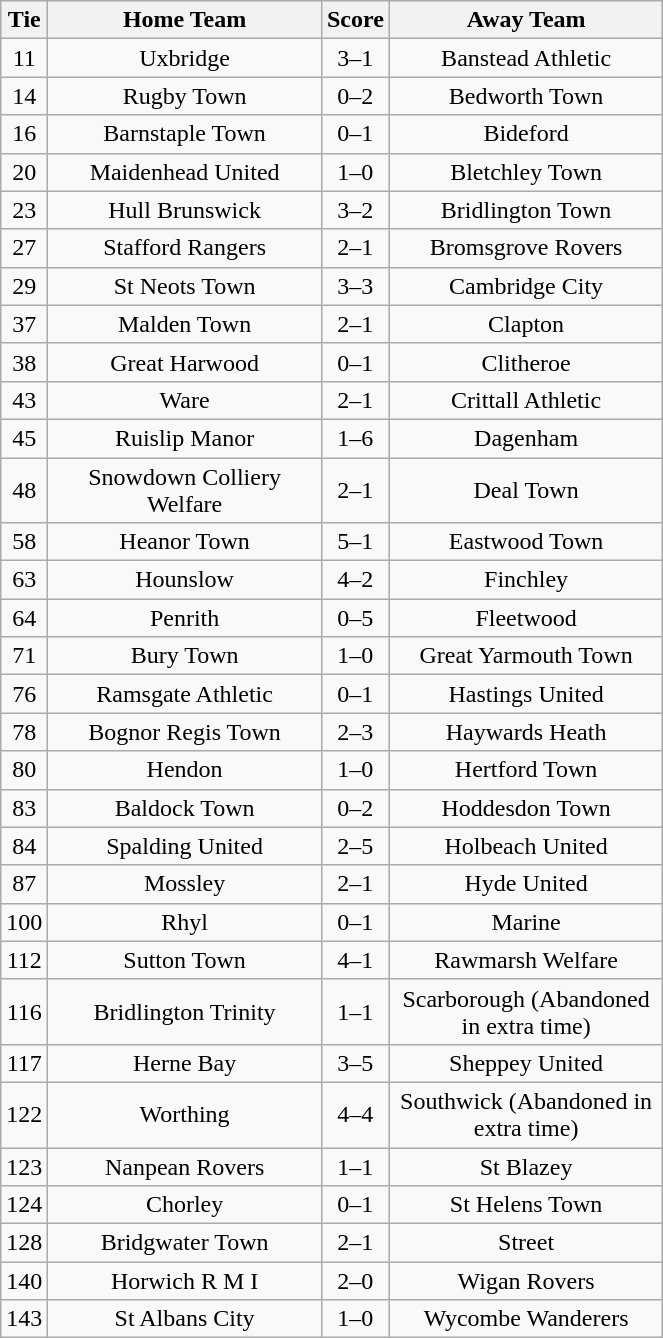<table class="wikitable" style="text-align:center;">
<tr>
<th width=20>Tie</th>
<th width=175>Home Team</th>
<th width=20>Score</th>
<th width=175>Away Team</th>
</tr>
<tr>
<td>11</td>
<td>Uxbridge</td>
<td>3–1</td>
<td>Banstead Athletic</td>
</tr>
<tr>
<td>14</td>
<td>Rugby Town</td>
<td>0–2</td>
<td>Bedworth Town</td>
</tr>
<tr>
<td>16</td>
<td>Barnstaple Town</td>
<td>0–1</td>
<td>Bideford</td>
</tr>
<tr>
<td>20</td>
<td>Maidenhead United</td>
<td>1–0</td>
<td>Bletchley Town</td>
</tr>
<tr>
<td>23</td>
<td>Hull Brunswick</td>
<td>3–2</td>
<td>Bridlington Town</td>
</tr>
<tr>
<td>27</td>
<td>Stafford Rangers</td>
<td>2–1</td>
<td>Bromsgrove Rovers</td>
</tr>
<tr>
<td>29</td>
<td>St Neots Town</td>
<td>3–3</td>
<td>Cambridge City</td>
</tr>
<tr>
<td>37</td>
<td>Malden Town</td>
<td>2–1</td>
<td>Clapton</td>
</tr>
<tr>
<td>38</td>
<td>Great Harwood</td>
<td>0–1</td>
<td>Clitheroe</td>
</tr>
<tr>
<td>43</td>
<td>Ware</td>
<td>2–1</td>
<td>Crittall Athletic</td>
</tr>
<tr>
<td>45</td>
<td>Ruislip Manor</td>
<td>1–6</td>
<td>Dagenham</td>
</tr>
<tr>
<td>48</td>
<td>Snowdown Colliery Welfare</td>
<td>2–1</td>
<td>Deal Town</td>
</tr>
<tr>
<td>58</td>
<td>Heanor Town</td>
<td>5–1</td>
<td>Eastwood Town</td>
</tr>
<tr>
<td>63</td>
<td>Hounslow</td>
<td>4–2</td>
<td>Finchley</td>
</tr>
<tr>
<td>64</td>
<td>Penrith</td>
<td>0–5</td>
<td>Fleetwood</td>
</tr>
<tr>
<td>71</td>
<td>Bury Town</td>
<td>1–0</td>
<td>Great Yarmouth Town</td>
</tr>
<tr>
<td>76</td>
<td>Ramsgate Athletic</td>
<td>0–1</td>
<td>Hastings United</td>
</tr>
<tr>
<td>78</td>
<td>Bognor Regis Town</td>
<td>2–3</td>
<td>Haywards Heath</td>
</tr>
<tr>
<td>80</td>
<td>Hendon</td>
<td>1–0</td>
<td>Hertford Town</td>
</tr>
<tr>
<td>83</td>
<td>Baldock Town</td>
<td>0–2</td>
<td>Hoddesdon Town</td>
</tr>
<tr>
<td>84</td>
<td>Spalding United</td>
<td>2–5</td>
<td>Holbeach United</td>
</tr>
<tr>
<td>87</td>
<td>Mossley</td>
<td>2–1</td>
<td>Hyde United</td>
</tr>
<tr>
<td>100</td>
<td>Rhyl</td>
<td>0–1</td>
<td>Marine</td>
</tr>
<tr>
<td>112</td>
<td>Sutton Town</td>
<td>4–1</td>
<td>Rawmarsh Welfare</td>
</tr>
<tr>
<td>116</td>
<td>Bridlington Trinity</td>
<td>1–1</td>
<td>Scarborough (Abandoned in extra time)</td>
</tr>
<tr>
<td>117</td>
<td>Herne Bay</td>
<td>3–5</td>
<td>Sheppey United</td>
</tr>
<tr>
<td>122</td>
<td>Worthing</td>
<td>4–4</td>
<td>Southwick (Abandoned in extra time)</td>
</tr>
<tr>
<td>123</td>
<td>Nanpean Rovers</td>
<td>1–1</td>
<td>St Blazey</td>
</tr>
<tr>
<td>124</td>
<td>Chorley</td>
<td>0–1</td>
<td>St Helens Town</td>
</tr>
<tr>
<td>128</td>
<td>Bridgwater Town</td>
<td>2–1</td>
<td>Street</td>
</tr>
<tr>
<td>140</td>
<td>Horwich R M I</td>
<td>2–0</td>
<td>Wigan Rovers</td>
</tr>
<tr>
<td>143</td>
<td>St Albans City</td>
<td>1–0</td>
<td>Wycombe Wanderers</td>
</tr>
</table>
